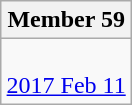<table class=wikitable align=right>
<tr>
<th>Member 59</th>
</tr>
<tr>
<td><br><a href='#'>2017 Feb 11</a></td>
</tr>
</table>
